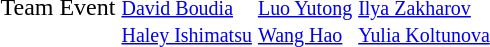<table>
<tr>
<td>Team Event <br></td>
<td><br><small><a href='#'>David Boudia</a></small><br><small><a href='#'>Haley Ishimatsu</a></small></td>
<td><br><small><a href='#'>Luo Yutong</a></small><br><small><a href='#'>Wang Hao</a></small></td>
<td><br><small><a href='#'>Ilya Zakharov</a></small><br><small><a href='#'>Yulia Koltunova</a></small></td>
</tr>
</table>
